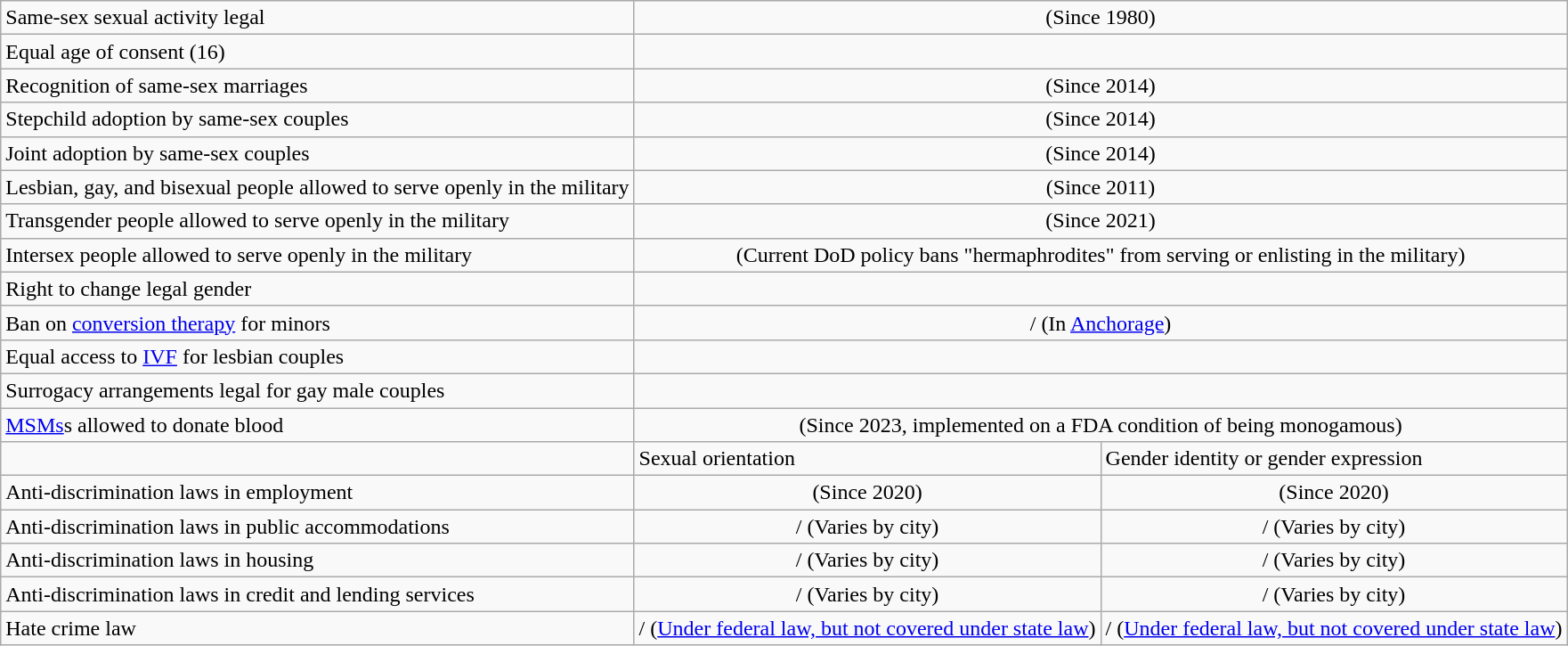<table class="wikitable">
<tr>
<td>Same-sex sexual activity legal</td>
<td rowspan=1 colspan=2 align="center"> (Since 1980)</td>
</tr>
<tr>
<td>Equal age of consent (16)</td>
<td rowspan=1 colspan=2 align="center"></td>
</tr>
<tr>
<td>Recognition of same-sex marriages</td>
<td rowspan=1 colspan=2 align="center"> (Since 2014)</td>
</tr>
<tr>
<td>Stepchild adoption by same-sex couples</td>
<td rowspan=1 colspan=2 align="center"> (Since 2014)</td>
</tr>
<tr>
<td>Joint adoption by same-sex couples</td>
<td rowspan=1 colspan=2 align="center"> (Since 2014)</td>
</tr>
<tr>
<td>Lesbian, gay, and bisexual people allowed to serve openly in the military</td>
<td rowspan=1 colspan=2 align="center"> (Since 2011)</td>
</tr>
<tr>
<td>Transgender people allowed to serve openly in the military</td>
<td rowspan=1 colspan=2 align="center"> (Since 2021)</td>
</tr>
<tr>
<td>Intersex people allowed to serve openly in the military</td>
<td rowspan=1 colspan=2 align="center"> (Current DoD policy bans "hermaphrodites" from serving or enlisting in the military)</td>
</tr>
<tr>
<td>Right to change legal gender</td>
<td rowspan=1 colspan=2 align="center"></td>
</tr>
<tr>
<td>Ban on <a href='#'>conversion therapy</a> for minors</td>
<td rowspan=1 colspan=2 align="center">/ (In <a href='#'>Anchorage</a>)</td>
</tr>
<tr>
<td>Equal access to <a href='#'>IVF</a> for lesbian couples</td>
<td rowspan=1 colspan=2 align="center"></td>
</tr>
<tr>
<td>Surrogacy arrangements legal for gay male couples</td>
<td rowspan=1 colspan=2 align="center"></td>
</tr>
<tr>
<td><a href='#'>MSMs</a>s allowed to donate blood</td>
<td rowspan=1 colspan=2 align="center"> (Since 2023, implemented on a FDA condition of being monogamous)</td>
</tr>
<tr>
<td></td>
<td>Sexual orientation</td>
<td>Gender identity or gender expression</td>
</tr>
<tr>
<td>Anti-discrimination laws in employment</td>
<td rowspan=1 colspan=1 align="center"> (Since 2020)</td>
<td rowspan=1 colspan=1 align="center"> (Since 2020)</td>
</tr>
<tr>
<td>Anti-discrimination laws in public accommodations</td>
<td rowspan=1 colspan=1 align="center">/ (Varies by city)</td>
<td rowspan=1 colspan=1 align="center">/ (Varies by city)</td>
</tr>
<tr>
<td>Anti-discrimination laws in housing</td>
<td rowspan=1 colspan=1 align="center">/ (Varies by city)</td>
<td rowspan=1 colspan=1 align="center">/ (Varies by city)</td>
</tr>
<tr>
<td>Anti-discrimination laws in credit and lending services</td>
<td rowspan=1 colspan=1 align="center">/ (Varies by city)</td>
<td rowspan=1 colspan=1 align="center">/ (Varies by city)</td>
</tr>
<tr>
<td>Hate crime law</td>
<td rowspan=1 colspan=1 align="center">/ (<a href='#'>Under federal law, but not covered under state law</a>)</td>
<td rowspan=1 colspan=1 align="center">/ (<a href='#'>Under federal law, but not covered under state law</a>)</td>
</tr>
</table>
